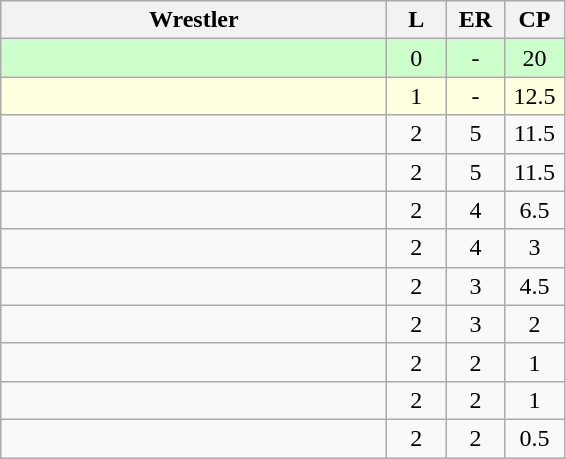<table class="wikitable" style="text-align: center;" |>
<tr>
<th width="250">Wrestler</th>
<th width="32">L</th>
<th width="32">ER</th>
<th width="32">CP</th>
</tr>
<tr bgcolor="ccffcc">
<td style="text-align:left;"></td>
<td>0</td>
<td>-</td>
<td>20</td>
</tr>
<tr bgcolor="lightyellow">
<td style="text-align:left;"></td>
<td>1</td>
<td>-</td>
<td>12.5</td>
</tr>
<tr>
<td style="text-align:left;"></td>
<td>2</td>
<td>5</td>
<td>11.5</td>
</tr>
<tr>
<td style="text-align:left;"></td>
<td>2</td>
<td>5</td>
<td>11.5</td>
</tr>
<tr>
<td style="text-align:left;"></td>
<td>2</td>
<td>4</td>
<td>6.5</td>
</tr>
<tr>
<td style="text-align:left;"></td>
<td>2</td>
<td>4</td>
<td>3</td>
</tr>
<tr>
<td style="text-align:left;"></td>
<td>2</td>
<td>3</td>
<td>4.5</td>
</tr>
<tr>
<td style="text-align:left;"></td>
<td>2</td>
<td>3</td>
<td>2</td>
</tr>
<tr>
<td style="text-align:left;"></td>
<td>2</td>
<td>2</td>
<td>1</td>
</tr>
<tr>
<td style="text-align:left;"></td>
<td>2</td>
<td>2</td>
<td>1</td>
</tr>
<tr>
<td style="text-align:left;"></td>
<td>2</td>
<td>2</td>
<td>0.5</td>
</tr>
</table>
